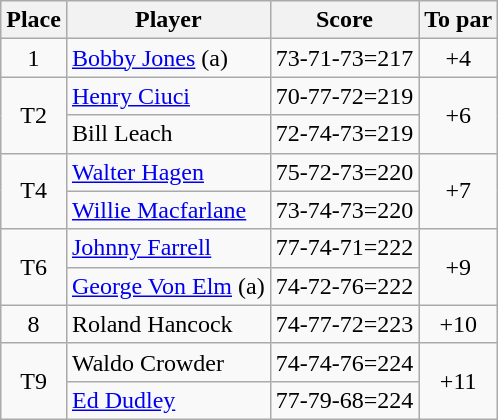<table class=wikitable>
<tr>
<th>Place</th>
<th>Player</th>
<th>Score</th>
<th>To par</th>
</tr>
<tr>
<td align=center>1</td>
<td> <a href='#'>Bobby Jones</a> (a)</td>
<td>73-71-73=217</td>
<td align=center>+4</td>
</tr>
<tr>
<td rowspan=2 align=center>T2</td>
<td> <a href='#'>Henry Ciuci</a></td>
<td>70-77-72=219</td>
<td rowspan=2 align=center>+6</td>
</tr>
<tr>
<td> Bill Leach</td>
<td>72-74-73=219</td>
</tr>
<tr>
<td rowspan=2 align=center>T4</td>
<td> <a href='#'>Walter Hagen</a></td>
<td>75-72-73=220</td>
<td rowspan=2 align=center>+7</td>
</tr>
<tr>
<td> <a href='#'>Willie Macfarlane</a></td>
<td>73-74-73=220</td>
</tr>
<tr>
<td rowspan=2 align=center>T6</td>
<td> <a href='#'>Johnny Farrell</a></td>
<td>77-74-71=222</td>
<td rowspan=2 align=center>+9</td>
</tr>
<tr>
<td> <a href='#'>George Von Elm</a> (a)</td>
<td>74-72-76=222</td>
</tr>
<tr>
<td align=center>8</td>
<td> Roland Hancock</td>
<td>74-77-72=223</td>
<td align=center>+10</td>
</tr>
<tr>
<td rowspan=2 align=center>T9</td>
<td> Waldo Crowder</td>
<td>74-74-76=224</td>
<td rowspan=2 align=center>+11</td>
</tr>
<tr>
<td> <a href='#'>Ed Dudley</a></td>
<td>77-79-68=224</td>
</tr>
</table>
